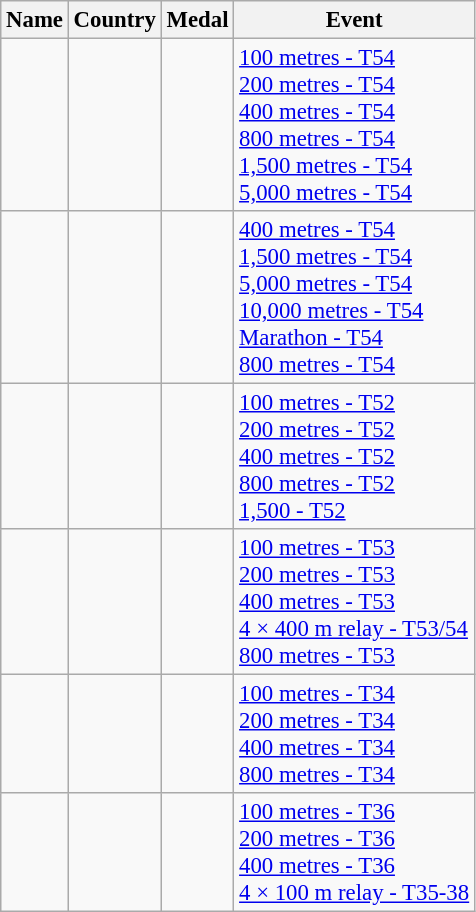<table class="wikitable sortable" style="font-size:95%">
<tr>
<th>Name</th>
<th>Country</th>
<th>Medal</th>
<th>Event</th>
</tr>
<tr>
<td></td>
<td></td>
<td><br> <br> <br> <br><br> <br></td>
<td><a href='#'>100 metres - T54</a> <br> <a href='#'>200 metres - T54</a><br><a href='#'>400 metres - T54</a><br><a href='#'>800 metres - T54</a><br><a href='#'>1,500 metres - T54</a><br><a href='#'>5,000 metres - T54</a></td>
</tr>
<tr>
<td></td>
<td></td>
<td><br> <br> <br> <br><br> <br></td>
<td><a href='#'>400 metres - T54</a> <br> <a href='#'>1,500 metres - T54</a><br><a href='#'>5,000 metres - T54</a><br><a href='#'>10,000 metres - T54</a><br><a href='#'>Marathon - T54</a><br><a href='#'>800 metres - T54</a></td>
</tr>
<tr>
<td></td>
<td></td>
<td><br> <br> <br><br> <br></td>
<td><a href='#'>100 metres - T52</a> <br> <a href='#'>200 metres - T52</a><br><a href='#'>400 metres - T52</a><br><a href='#'>800 metres - T52</a><br><a href='#'>1,500 - T52</a></td>
</tr>
<tr>
<td></td>
<td></td>
<td><br> <br> <br><br> <br></td>
<td><a href='#'>100 metres - T53</a> <br> <a href='#'>200 metres - T53</a><br><a href='#'>400 metres - T53</a><br><a href='#'>4 × 400 m relay - T53/54</a><br><a href='#'>800 metres - T53</a></td>
</tr>
<tr>
<td></td>
<td></td>
<td><br> <br> <br><br></td>
<td><a href='#'>100 metres - T34</a> <br> <a href='#'>200 metres - T34</a><br><a href='#'>400 metres - T34</a><br><a href='#'>800 metres - T34</a></td>
</tr>
<tr>
<td></td>
<td></td>
<td><br> <br> <br><br></td>
<td><a href='#'>100 metres - T36</a> <br> <a href='#'>200 metres - T36</a><br><a href='#'>400 metres - T36</a><br><a href='#'>4 × 100 m relay - T35-38</a></td>
</tr>
</table>
